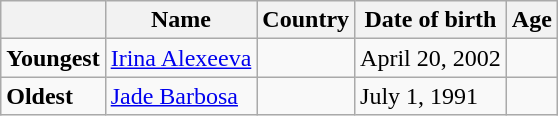<table class="wikitable">
<tr>
<th></th>
<th><strong>Name</strong></th>
<th><strong>Country</strong></th>
<th><strong>Date of birth</strong></th>
<th><strong>Age</strong></th>
</tr>
<tr>
<td><strong>Youngest</strong></td>
<td><a href='#'>Irina Alexeeva</a></td>
<td></td>
<td>April 20, 2002</td>
<td></td>
</tr>
<tr>
<td><strong>Oldest</strong></td>
<td><a href='#'>Jade Barbosa</a></td>
<td></td>
<td>July 1, 1991</td>
<td></td>
</tr>
</table>
